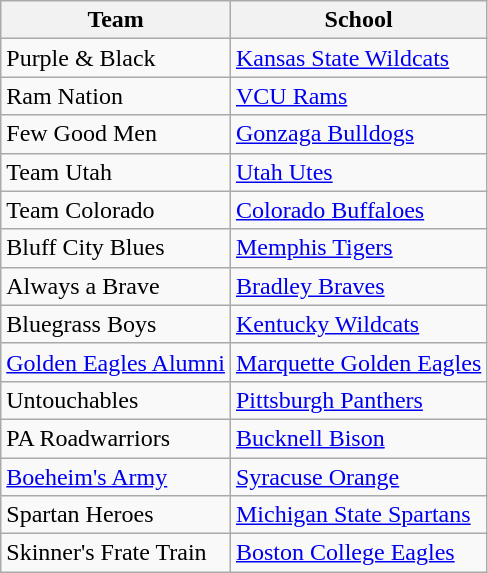<table class="wikitable">
<tr>
<th>Team</th>
<th>School</th>
</tr>
<tr>
<td>Purple & Black</td>
<td><a href='#'>Kansas State Wildcats</a></td>
</tr>
<tr>
<td>Ram Nation</td>
<td><a href='#'>VCU Rams</a></td>
</tr>
<tr>
<td>Few Good Men</td>
<td><a href='#'>Gonzaga Bulldogs</a></td>
</tr>
<tr>
<td>Team Utah</td>
<td><a href='#'>Utah Utes</a></td>
</tr>
<tr>
<td>Team Colorado</td>
<td><a href='#'>Colorado Buffaloes</a></td>
</tr>
<tr>
<td>Bluff City Blues</td>
<td><a href='#'>Memphis Tigers</a></td>
</tr>
<tr>
<td>Always a Brave</td>
<td><a href='#'>Bradley Braves</a></td>
</tr>
<tr>
<td>Bluegrass Boys</td>
<td><a href='#'>Kentucky Wildcats</a></td>
</tr>
<tr>
<td><a href='#'>Golden Eagles Alumni</a></td>
<td><a href='#'>Marquette Golden Eagles</a></td>
</tr>
<tr>
<td>Untouchables</td>
<td><a href='#'>Pittsburgh Panthers</a></td>
</tr>
<tr>
<td>PA Roadwarriors</td>
<td><a href='#'>Bucknell Bison</a></td>
</tr>
<tr>
<td><a href='#'>Boeheim's Army</a></td>
<td><a href='#'>Syracuse Orange</a></td>
</tr>
<tr>
<td>Spartan Heroes</td>
<td><a href='#'>Michigan State Spartans</a></td>
</tr>
<tr>
<td>Skinner's Frate Train</td>
<td><a href='#'>Boston College Eagles</a></td>
</tr>
</table>
